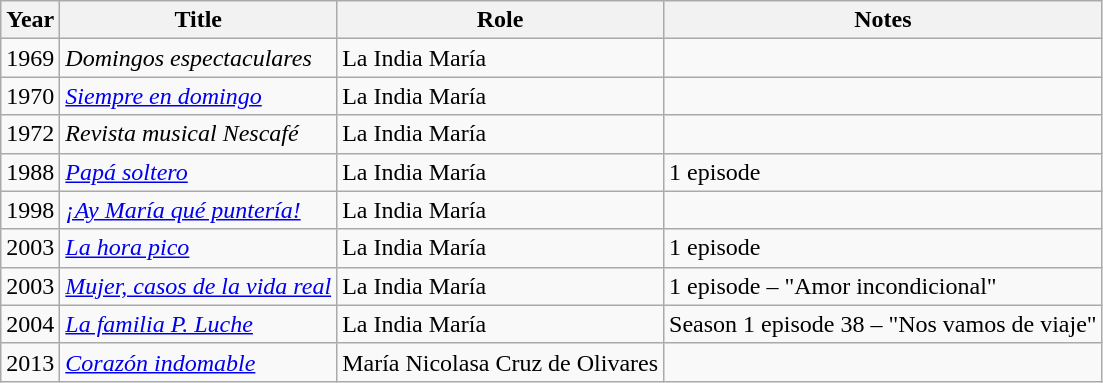<table class="wikitable">
<tr>
<th>Year</th>
<th>Title</th>
<th>Role</th>
<th>Notes</th>
</tr>
<tr>
<td>1969</td>
<td><em>Domingos espectaculares</em></td>
<td>La India María</td>
<td></td>
</tr>
<tr>
<td>1970</td>
<td><em><a href='#'>Siempre en domingo</a></em></td>
<td>La India María</td>
<td></td>
</tr>
<tr>
<td>1972</td>
<td><em>Revista musical Nescafé</em></td>
<td>La India María</td>
<td></td>
</tr>
<tr>
<td>1988</td>
<td><em><a href='#'>Papá soltero</a></em></td>
<td>La India María</td>
<td>1 episode</td>
</tr>
<tr>
<td>1998</td>
<td><em><a href='#'>¡Ay María qué puntería!</a></em></td>
<td>La India María</td>
<td></td>
</tr>
<tr>
<td>2003</td>
<td><em><a href='#'>La hora pico</a></em></td>
<td>La India María</td>
<td>1 episode</td>
</tr>
<tr>
<td>2003</td>
<td><em><a href='#'>Mujer, casos de la vida real</a></em></td>
<td>La India María</td>
<td>1 episode – "Amor incondicional"</td>
</tr>
<tr>
<td>2004</td>
<td><em><a href='#'>La familia P. Luche</a></em></td>
<td>La India María</td>
<td>Season 1 episode 38 – "Nos vamos de viaje"</td>
</tr>
<tr>
<td>2013</td>
<td><em><a href='#'>Corazón indomable</a></em></td>
<td>María Nicolasa Cruz de Olivares</td>
<td></td>
</tr>
</table>
